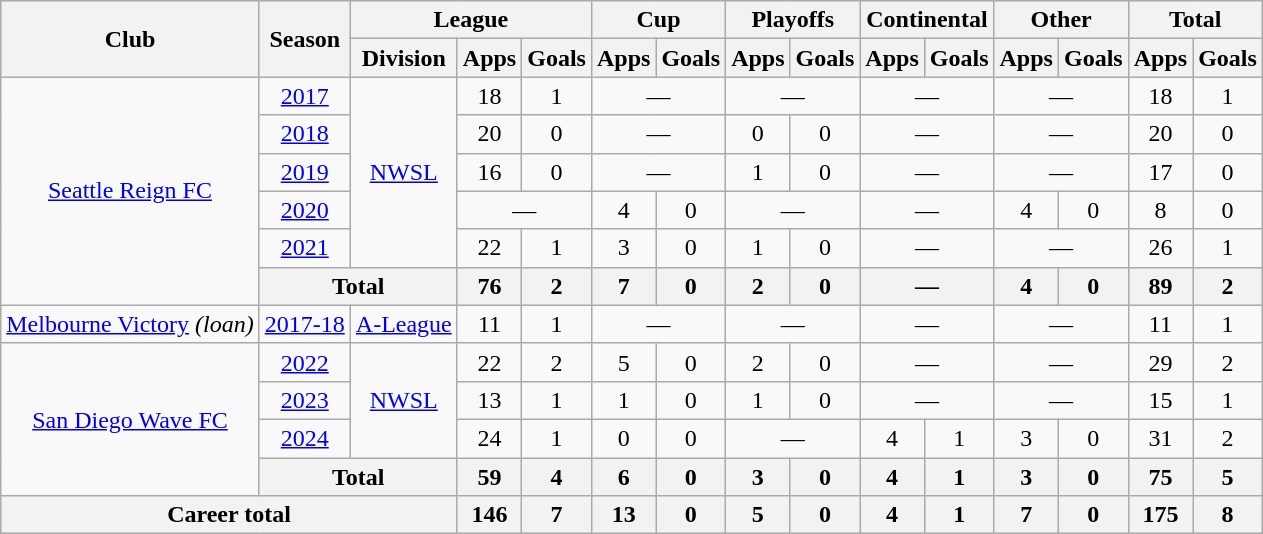<table class="wikitable" style="text-align:center">
<tr>
<th rowspan="2">Club</th>
<th rowspan="2">Season</th>
<th colspan="3">League</th>
<th colspan="2">Cup</th>
<th colspan="2">Playoffs</th>
<th colspan="2">Continental</th>
<th colspan="2">Other</th>
<th colspan="2">Total</th>
</tr>
<tr>
<th>Division</th>
<th>Apps</th>
<th>Goals</th>
<th>Apps</th>
<th>Goals</th>
<th>Apps</th>
<th>Goals</th>
<th>Apps</th>
<th>Goals</th>
<th>Apps</th>
<th>Goals</th>
<th>Apps</th>
<th>Goals</th>
</tr>
<tr>
<td rowspan="6"><a href='#'>Seattle Reign FC</a></td>
<td><a href='#'>2017</a></td>
<td rowspan="5"><a href='#'>NWSL</a></td>
<td>18</td>
<td>1</td>
<td colspan="2">—</td>
<td colspan="2">—</td>
<td colspan="2">—</td>
<td colspan="2">—</td>
<td>18</td>
<td>1</td>
</tr>
<tr>
<td><a href='#'>2018</a></td>
<td>20</td>
<td>0</td>
<td colspan="2">—</td>
<td>0</td>
<td>0</td>
<td colspan="2">—</td>
<td colspan="2">—</td>
<td>20</td>
<td>0</td>
</tr>
<tr>
<td><a href='#'>2019</a></td>
<td>16</td>
<td>0</td>
<td colspan="2">—</td>
<td>1</td>
<td>0</td>
<td colspan="2">—</td>
<td colspan="2">—</td>
<td>17</td>
<td>0</td>
</tr>
<tr>
<td><a href='#'>2020</a></td>
<td colspan="2">—</td>
<td>4</td>
<td>0</td>
<td colspan="2">—</td>
<td colspan="2">—</td>
<td>4</td>
<td>0</td>
<td>8</td>
<td>0</td>
</tr>
<tr>
<td><a href='#'>2021</a></td>
<td>22</td>
<td>1</td>
<td>3</td>
<td>0</td>
<td>1</td>
<td>0</td>
<td colspan="2">—</td>
<td colspan="2">—</td>
<td>26</td>
<td>1</td>
</tr>
<tr>
<th colspan="2">Total</th>
<th>76</th>
<th>2</th>
<th>7</th>
<th>0</th>
<th>2</th>
<th>0</th>
<th colspan="2">—</th>
<th>4</th>
<th>0</th>
<th>89</th>
<th>2</th>
</tr>
<tr>
<td><a href='#'>Melbourne Victory</a> <em>(loan)</em></td>
<td><a href='#'>2017-18</a></td>
<td><a href='#'>A-League</a></td>
<td>11</td>
<td>1</td>
<td colspan="2">—</td>
<td colspan="2">—</td>
<td colspan="2">—</td>
<td colspan="2">—</td>
<td>11</td>
<td>1</td>
</tr>
<tr>
<td rowspan="4"><a href='#'>San Diego Wave FC</a></td>
<td><a href='#'>2022</a></td>
<td rowspan="3"><a href='#'>NWSL</a></td>
<td>22</td>
<td>2</td>
<td>5</td>
<td>0</td>
<td>2</td>
<td>0</td>
<td colspan="2">—</td>
<td colspan="2">—</td>
<td>29</td>
<td>2</td>
</tr>
<tr>
<td><a href='#'>2023</a></td>
<td>13</td>
<td>1</td>
<td>1</td>
<td>0</td>
<td>1</td>
<td>0</td>
<td colspan="2">—</td>
<td colspan="2">—</td>
<td>15</td>
<td>1</td>
</tr>
<tr>
<td><a href='#'>2024</a></td>
<td>24</td>
<td>1</td>
<td>0</td>
<td>0</td>
<td colspan="2">—</td>
<td>4</td>
<td>1</td>
<td>3</td>
<td>0</td>
<td>31</td>
<td>2</td>
</tr>
<tr>
<th colspan="2">Total</th>
<th>59</th>
<th>4</th>
<th>6</th>
<th>0</th>
<th>3</th>
<th>0</th>
<th>4</th>
<th>1</th>
<th>3</th>
<th>0</th>
<th>75</th>
<th>5</th>
</tr>
<tr>
<th colspan="3">Career total</th>
<th>146</th>
<th>7</th>
<th>13</th>
<th>0</th>
<th>5</th>
<th>0</th>
<th>4</th>
<th>1</th>
<th>7</th>
<th>0</th>
<th>175</th>
<th>8</th>
</tr>
</table>
